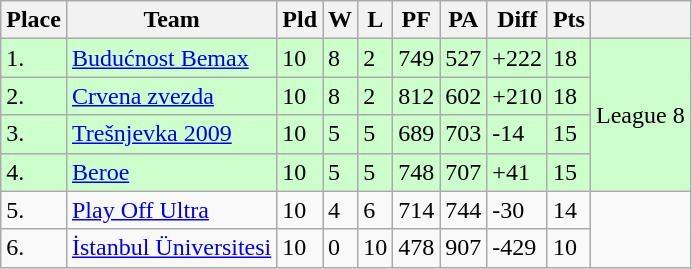<table class="wikitable">
<tr>
<th>Place</th>
<th>Team</th>
<th>Pld</th>
<th>W</th>
<th>L</th>
<th>PF</th>
<th>PA</th>
<th>Diff</th>
<th>Pts</th>
<th></th>
</tr>
<tr bgcolor=#ccffcc>
<td>1.</td>
<td> <a href='#'>Budućnost Bemax</a></td>
<td>10</td>
<td>8</td>
<td>2</td>
<td>749</td>
<td>527</td>
<td>+222</td>
<td>18</td>
<td rowspan="4">League 8</td>
</tr>
<tr bgcolor=#ccffcc>
<td>2.</td>
<td> <a href='#'>Crvena zvezda</a></td>
<td>10</td>
<td>8</td>
<td>2</td>
<td>812</td>
<td>602</td>
<td>+210</td>
<td>18</td>
</tr>
<tr bgcolor=#ccffcc>
<td>3.</td>
<td> <a href='#'>Trešnjevka 2009</a></td>
<td>10</td>
<td>5</td>
<td>5</td>
<td>689</td>
<td>703</td>
<td>-14</td>
<td>15</td>
</tr>
<tr bgcolor=#ccffcc>
<td>4.</td>
<td> <a href='#'>Beroe</a></td>
<td>10</td>
<td>5</td>
<td>5</td>
<td>748</td>
<td>707</td>
<td>+41</td>
<td>15</td>
</tr>
<tr>
<td>5.</td>
<td> <a href='#'>Play Off Ultra</a></td>
<td>10</td>
<td>4</td>
<td>6</td>
<td>714</td>
<td>744</td>
<td>-30</td>
<td>14</td>
<td rowspan="2"></td>
</tr>
<tr>
<td>6.</td>
<td> <a href='#'>İstanbul Üniversitesi</a></td>
<td>10</td>
<td>0</td>
<td>10</td>
<td>478</td>
<td>907</td>
<td>-429</td>
<td>10</td>
</tr>
</table>
